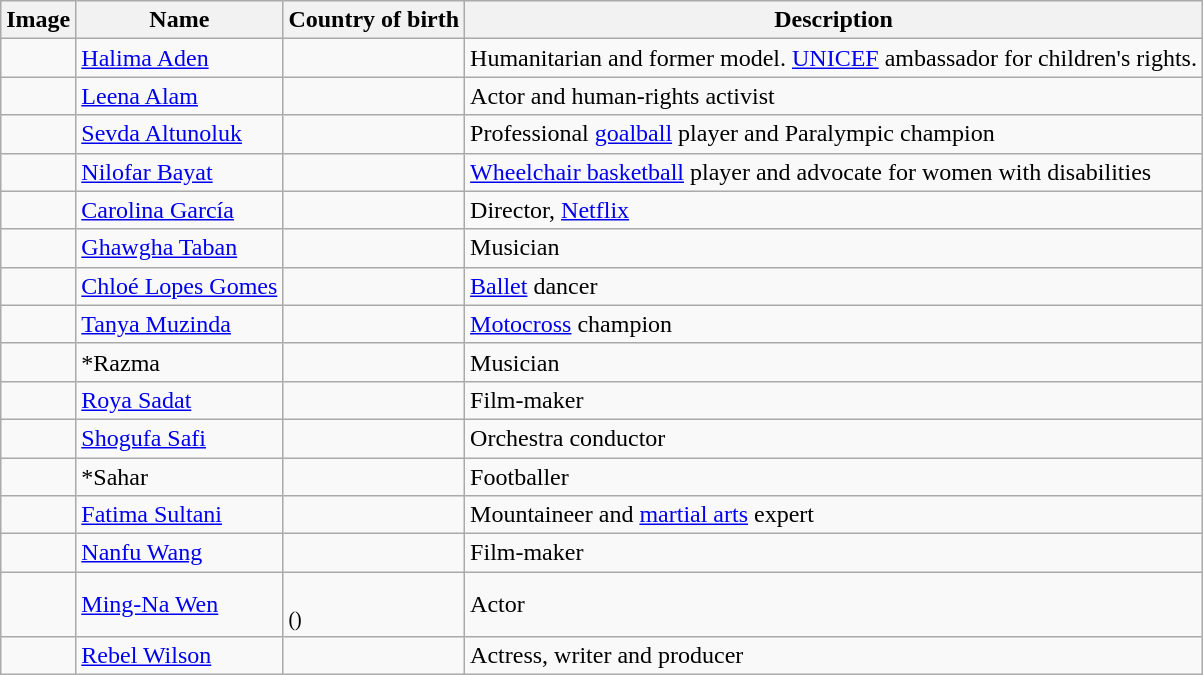<table class="wikitable sortable">
<tr>
<th>Image</th>
<th>Name</th>
<th>Country of birth</th>
<th>Description</th>
</tr>
<tr>
<td></td>
<td><a href='#'>Halima Aden</a></td>
<td></td>
<td>Humanitarian and former model. <a href='#'>UNICEF</a> ambassador for children's rights.</td>
</tr>
<tr>
<td></td>
<td><a href='#'>Leena Alam</a></td>
<td></td>
<td>Actor and human-rights activist</td>
</tr>
<tr>
<td></td>
<td><a href='#'>Sevda Altunoluk</a></td>
<td></td>
<td>Professional <a href='#'>goalball</a> player and Paralympic champion</td>
</tr>
<tr>
<td></td>
<td><a href='#'>Nilofar Bayat</a></td>
<td></td>
<td><a href='#'>Wheelchair basketball</a> player and advocate for women with disabilities</td>
</tr>
<tr>
<td></td>
<td><a href='#'>Carolina García</a></td>
<td></td>
<td>Director, <a href='#'>Netflix</a></td>
</tr>
<tr>
<td></td>
<td><a href='#'>Ghawgha Taban</a></td>
<td></td>
<td>Musician</td>
</tr>
<tr>
<td></td>
<td><a href='#'>Chloé Lopes Gomes</a></td>
<td></td>
<td><a href='#'>Ballet</a> dancer</td>
</tr>
<tr>
<td></td>
<td><a href='#'>Tanya Muzinda</a></td>
<td></td>
<td><a href='#'>Motocross</a> champion</td>
</tr>
<tr>
<td></td>
<td>*Razma</td>
<td></td>
<td>Musician</td>
</tr>
<tr>
<td></td>
<td><a href='#'>Roya Sadat</a></td>
<td></td>
<td>Film-maker</td>
</tr>
<tr>
<td></td>
<td><a href='#'>Shogufa Safi</a></td>
<td></td>
<td>Orchestra conductor</td>
</tr>
<tr>
<td></td>
<td>*Sahar</td>
<td></td>
<td>Footballer</td>
</tr>
<tr>
<td></td>
<td><a href='#'>Fatima Sultani</a></td>
<td></td>
<td>Mountaineer and <a href='#'>martial arts</a> expert</td>
</tr>
<tr>
<td></td>
<td><a href='#'>Nanfu Wang</a></td>
<td></td>
<td>Film-maker</td>
</tr>
<tr>
<td></td>
<td><a href='#'>Ming-Na Wen</a></td>
<td><br><small>()</small></td>
<td>Actor</td>
</tr>
<tr>
<td></td>
<td><a href='#'>Rebel Wilson</a></td>
<td></td>
<td>Actress, writer and producer</td>
</tr>
</table>
